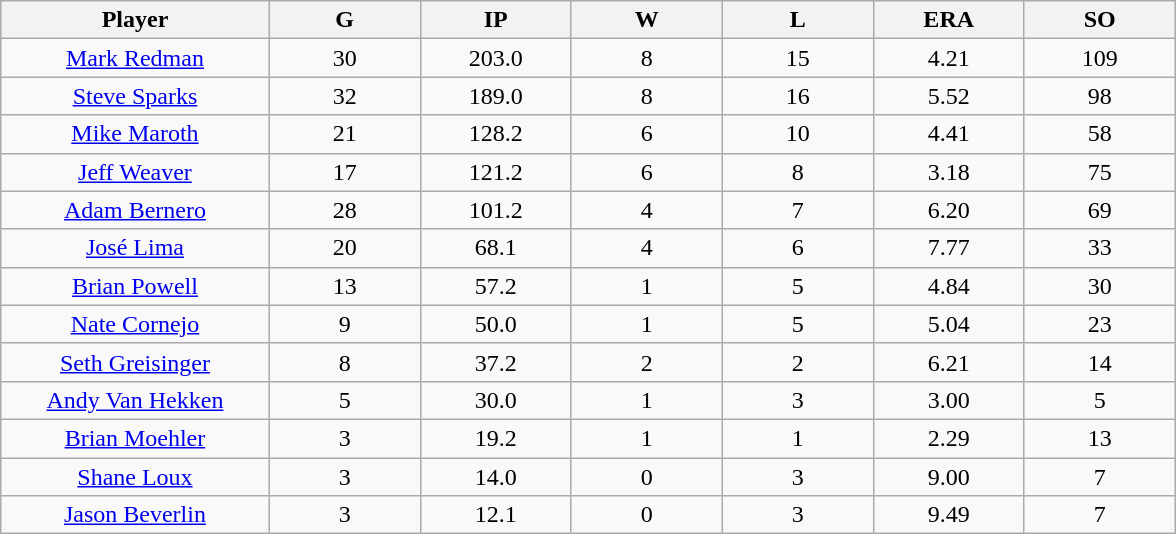<table class="wikitable sortable">
<tr>
<th bgcolor="#DDDDFF" width="16%">Player</th>
<th bgcolor="#DDDDFF" width="9%">G</th>
<th bgcolor="#DDDDFF" width="9%">IP</th>
<th bgcolor="#DDDDFF" width="9%">W</th>
<th bgcolor="#DDDDFF" width="9%">L</th>
<th bgcolor="#DDDDFF" width="9%">ERA</th>
<th bgcolor="#DDDDFF" width="9%">SO</th>
</tr>
<tr align="center">
<td><a href='#'>Mark Redman</a></td>
<td>30</td>
<td>203.0</td>
<td>8</td>
<td>15</td>
<td>4.21</td>
<td>109</td>
</tr>
<tr align=center>
<td><a href='#'>Steve Sparks</a></td>
<td>32</td>
<td>189.0</td>
<td>8</td>
<td>16</td>
<td>5.52</td>
<td>98</td>
</tr>
<tr align="center">
<td><a href='#'>Mike Maroth</a></td>
<td>21</td>
<td>128.2</td>
<td>6</td>
<td>10</td>
<td>4.41</td>
<td>58</td>
</tr>
<tr align="center">
<td><a href='#'>Jeff Weaver</a></td>
<td>17</td>
<td>121.2</td>
<td>6</td>
<td>8</td>
<td>3.18</td>
<td>75</td>
</tr>
<tr align="center">
<td><a href='#'>Adam Bernero</a></td>
<td>28</td>
<td>101.2</td>
<td>4</td>
<td>7</td>
<td>6.20</td>
<td>69</td>
</tr>
<tr align=center>
<td><a href='#'>José Lima</a></td>
<td>20</td>
<td>68.1</td>
<td>4</td>
<td>6</td>
<td>7.77</td>
<td>33</td>
</tr>
<tr align="center">
<td><a href='#'>Brian Powell</a></td>
<td>13</td>
<td>57.2</td>
<td>1</td>
<td>5</td>
<td>4.84</td>
<td>30</td>
</tr>
<tr align="center">
<td><a href='#'>Nate Cornejo</a></td>
<td>9</td>
<td>50.0</td>
<td>1</td>
<td>5</td>
<td>5.04</td>
<td>23</td>
</tr>
<tr align="center">
<td><a href='#'>Seth Greisinger</a></td>
<td>8</td>
<td>37.2</td>
<td>2</td>
<td>2</td>
<td>6.21</td>
<td>14</td>
</tr>
<tr align="center">
<td><a href='#'>Andy Van Hekken</a></td>
<td>5</td>
<td>30.0</td>
<td>1</td>
<td>3</td>
<td>3.00</td>
<td>5</td>
</tr>
<tr align=center>
<td><a href='#'>Brian Moehler</a></td>
<td>3</td>
<td>19.2</td>
<td>1</td>
<td>1</td>
<td>2.29</td>
<td>13</td>
</tr>
<tr align=center>
<td><a href='#'>Shane Loux</a></td>
<td>3</td>
<td>14.0</td>
<td>0</td>
<td>3</td>
<td>9.00</td>
<td>7</td>
</tr>
<tr align=center>
<td><a href='#'>Jason Beverlin</a></td>
<td>3</td>
<td>12.1</td>
<td>0</td>
<td>3</td>
<td>9.49</td>
<td>7</td>
</tr>
</table>
